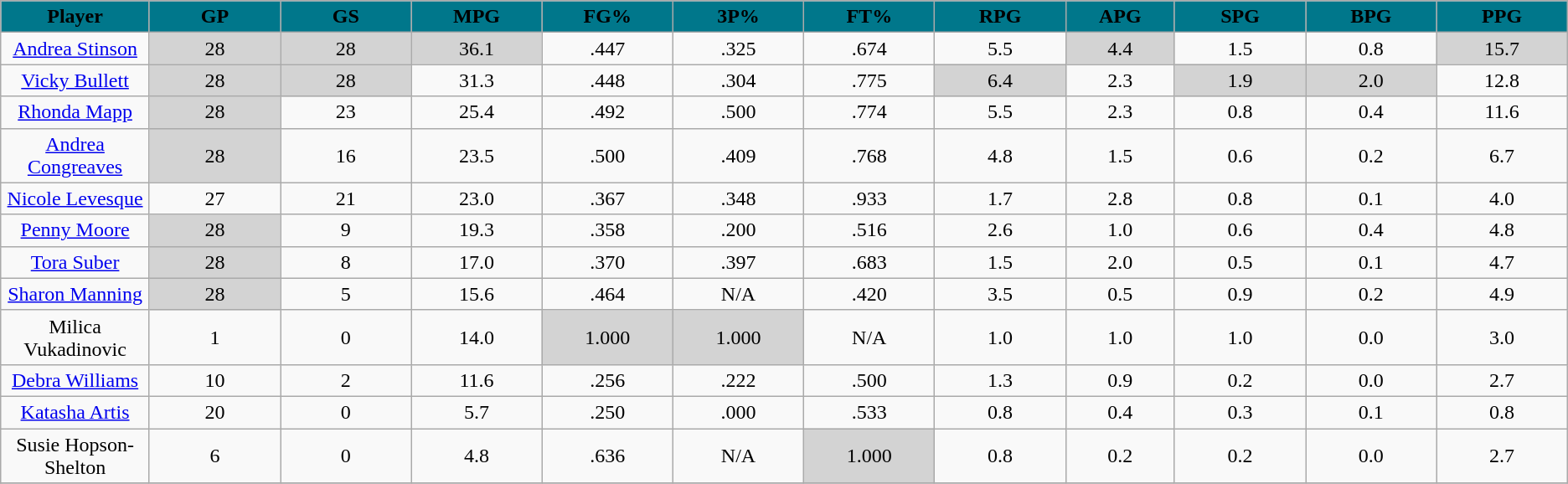<table class="wikitable sortable" style="text-align:center;">
<tr>
<th style="background: #00778B" width="6%"><span>Player</span></th>
<th style="background: #00778B" width="6%"><span>GP</span></th>
<th style="background: #00778B" width="6%"><span>GS</span></th>
<th style="background: #00778B" width="6%"><span>MPG</span></th>
<th style="background: #00778B" width="6%"><span>FG%</span></th>
<th style="background: #00778B" width="6%"><span>3P%</span></th>
<th style="background: #00778B" width="6%"><span>FT%</span></th>
<th style="background: #00778B" width="6%"><span>RPG</span></th>
<th style="background: #00778B" width="5%"><span>APG</span></th>
<th style="background: #00778B" width="6%"><span>SPG</span></th>
<th style="background: #00778B" width="6%"><span>BPG</span></th>
<th style="background: #00778B" width="6%"><span>PPG</span></th>
</tr>
<tr>
<td><a href='#'>Andrea Stinson</a></td>
<td style="background:#D3D3D3;">28</td>
<td style="background:#D3D3D3;">28</td>
<td style="background:#D3D3D3;">36.1</td>
<td>.447</td>
<td>.325</td>
<td>.674</td>
<td>5.5</td>
<td style="background:#D3D3D3;">4.4</td>
<td>1.5</td>
<td>0.8</td>
<td style="background:#D3D3D3;">15.7</td>
</tr>
<tr>
<td><a href='#'>Vicky Bullett</a></td>
<td style="background:#D3D3D3;">28</td>
<td style="background:#D3D3D3;">28</td>
<td>31.3</td>
<td>.448</td>
<td>.304</td>
<td>.775</td>
<td style="background:#D3D3D3;">6.4</td>
<td>2.3</td>
<td style="background:#D3D3D3;">1.9</td>
<td style="background:#D3D3D3;">2.0</td>
<td>12.8</td>
</tr>
<tr>
<td><a href='#'>Rhonda Mapp</a></td>
<td style="background:#D3D3D3;">28</td>
<td>23</td>
<td>25.4</td>
<td>.492</td>
<td>.500</td>
<td>.774</td>
<td>5.5</td>
<td>2.3</td>
<td>0.8</td>
<td>0.4</td>
<td>11.6</td>
</tr>
<tr>
<td><a href='#'>Andrea Congreaves</a></td>
<td style="background:#D3D3D3;">28</td>
<td>16</td>
<td>23.5</td>
<td>.500</td>
<td>.409</td>
<td>.768</td>
<td>4.8</td>
<td>1.5</td>
<td>0.6</td>
<td>0.2</td>
<td>6.7</td>
</tr>
<tr>
<td><a href='#'>Nicole Levesque</a></td>
<td>27</td>
<td>21</td>
<td>23.0</td>
<td>.367</td>
<td>.348</td>
<td>.933</td>
<td>1.7</td>
<td>2.8</td>
<td>0.8</td>
<td>0.1</td>
<td>4.0</td>
</tr>
<tr>
<td><a href='#'>Penny Moore</a></td>
<td style="background:#D3D3D3;">28</td>
<td>9</td>
<td>19.3</td>
<td>.358</td>
<td>.200</td>
<td>.516</td>
<td>2.6</td>
<td>1.0</td>
<td>0.6</td>
<td>0.4</td>
<td>4.8</td>
</tr>
<tr>
<td><a href='#'>Tora Suber</a></td>
<td style="background:#D3D3D3;">28</td>
<td>8</td>
<td>17.0</td>
<td>.370</td>
<td>.397</td>
<td>.683</td>
<td>1.5</td>
<td>2.0</td>
<td>0.5</td>
<td>0.1</td>
<td>4.7</td>
</tr>
<tr>
<td><a href='#'>Sharon Manning</a></td>
<td style="background:#D3D3D3;">28</td>
<td>5</td>
<td>15.6</td>
<td>.464</td>
<td>N/A</td>
<td>.420</td>
<td>3.5</td>
<td>0.5</td>
<td>0.9</td>
<td>0.2</td>
<td>4.9</td>
</tr>
<tr>
<td>Milica Vukadinovic</td>
<td>1</td>
<td>0</td>
<td>14.0</td>
<td style="background:#D3D3D3;">1.000</td>
<td style="background:#D3D3D3;">1.000</td>
<td>N/A</td>
<td>1.0</td>
<td>1.0</td>
<td>1.0</td>
<td>0.0</td>
<td>3.0</td>
</tr>
<tr>
<td><a href='#'>Debra Williams</a></td>
<td>10</td>
<td>2</td>
<td>11.6</td>
<td>.256</td>
<td>.222</td>
<td>.500</td>
<td>1.3</td>
<td>0.9</td>
<td>0.2</td>
<td>0.0</td>
<td>2.7</td>
</tr>
<tr>
<td><a href='#'>Katasha Artis</a></td>
<td>20</td>
<td>0</td>
<td>5.7</td>
<td>.250</td>
<td>.000</td>
<td>.533</td>
<td>0.8</td>
<td>0.4</td>
<td>0.3</td>
<td>0.1</td>
<td>0.8</td>
</tr>
<tr>
<td>Susie Hopson-Shelton</td>
<td>6</td>
<td>0</td>
<td>4.8</td>
<td>.636</td>
<td>N/A</td>
<td style="background:#D3D3D3;">1.000</td>
<td>0.8</td>
<td>0.2</td>
<td>0.2</td>
<td>0.0</td>
<td>2.7</td>
</tr>
<tr>
</tr>
</table>
